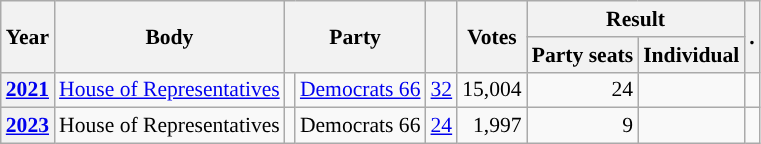<table class="wikitable plainrowheaders sortable" border=2 cellpadding=4 cellspacing=0 style="border: 1px #aaa solid; font-size: 90%; text-align:center;">
<tr>
<th scope="col" rowspan=2>Year</th>
<th scope="col" rowspan=2>Body</th>
<th scope="col" colspan=2 rowspan=2>Party</th>
<th scope="col" rowspan=2></th>
<th scope="col" rowspan=2>Votes</th>
<th scope="colgroup" colspan=2>Result</th>
<th scope="col" rowspan=2 class="unsortable">.</th>
</tr>
<tr>
<th scope="col">Party seats</th>
<th scope="col">Individual</th>
</tr>
<tr>
<th scope="row"><a href='#'>2021</a></th>
<td><a href='#'>House of Representatives</a></td>
<td style="background-color:"></td>
<td><a href='#'>Democrats 66</a></td>
<td style=text-align:right><a href='#'>32</a></td>
<td style=text-align:right>15,004</td>
<td style=text-align:right>24</td>
<td></td>
<td></td>
</tr>
<tr>
<th scope="row"><a href='#'>2023</a></th>
<td>House of Representatives</td>
<td style="background-color:"></td>
<td>Democrats 66</td>
<td style=text-align:right><a href='#'>24</a></td>
<td style=text-align:right>1,997</td>
<td style=text-align:right>9</td>
<td></td>
<td></td>
</tr>
</table>
